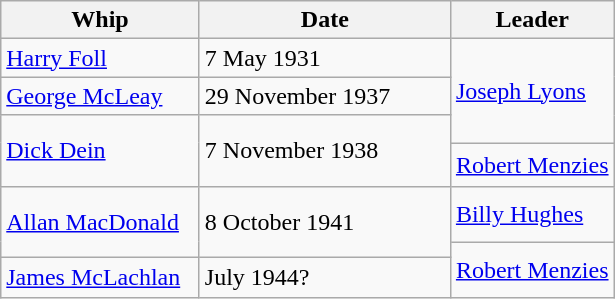<table class=wikitable>
<tr>
<th width=125px>Whip</th>
<th width=160px>Date</th>
<th>Leader</th>
</tr>
<tr>
<td><a href='#'>Harry Foll</a></td>
<td>7 May 1931</td>
<td rowspan=3 height=60px><a href='#'>Joseph Lyons</a></td>
</tr>
<tr>
<td><a href='#'>George McLeay</a></td>
<td>29 November 1937</td>
</tr>
<tr>
<td rowspan=2 height=40><a href='#'>Dick Dein</a></td>
<td rowspan=2>7 November 1938</td>
</tr>
<tr>
<td><a href='#'>Robert Menzies</a></td>
</tr>
<tr>
<td rowspan=2 height=40><a href='#'>Allan MacDonald</a></td>
<td rowspan=2>8 October 1941</td>
<td height=30px><a href='#'>Billy Hughes</a></td>
</tr>
<tr>
<td rowspan=2 height=30><a href='#'>Robert Menzies</a></td>
</tr>
<tr>
<td><a href='#'>James McLachlan</a></td>
<td>July 1944?</td>
</tr>
</table>
